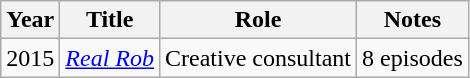<table class="wikitable">
<tr>
<th>Year</th>
<th>Title</th>
<th>Role</th>
<th>Notes</th>
</tr>
<tr>
<td>2015</td>
<td><em><a href='#'>Real Rob</a></em></td>
<td>Creative consultant</td>
<td>8 episodes</td>
</tr>
</table>
